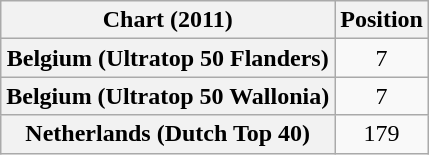<table class="wikitable sortable plainrowheaders" style="text-align:center">
<tr>
<th scope="col">Chart (2011)</th>
<th scope="col">Position</th>
</tr>
<tr>
<th scope="row">Belgium (Ultratop 50 Flanders)</th>
<td>7</td>
</tr>
<tr>
<th scope="row">Belgium (Ultratop 50 Wallonia)</th>
<td>7</td>
</tr>
<tr>
<th scope="row">Netherlands (Dutch Top 40)</th>
<td>179</td>
</tr>
</table>
